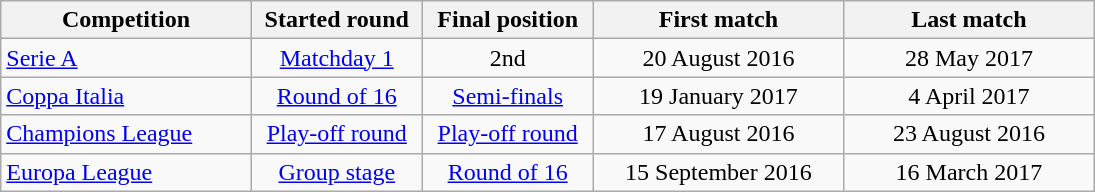<table class="wikitable" style="text-align:center; width:730px;">
<tr>
<th style="text-align:center; width:150px;">Competition</th>
<th style="text-align:center; width:100px;">Started round</th>
<th style="text-align:center; width:100px;">Final position</th>
<th style="text-align:center; width:150px;">First match</th>
<th style="text-align:center; width:150px;">Last match</th>
</tr>
<tr>
<td style="text-align:left;"><a href='#'>Serie A</a></td>
<td><a href='#'>Matchday 1</a></td>
<td>2nd</td>
<td>20 August 2016</td>
<td>28 May 2017</td>
</tr>
<tr>
<td style="text-align:left;"><a href='#'>Coppa Italia</a></td>
<td><a href='#'>Round of 16</a></td>
<td><a href='#'>Semi-finals</a></td>
<td>19 January 2017</td>
<td>4 April 2017</td>
</tr>
<tr>
<td style="text-align:left;"><a href='#'>Champions League</a></td>
<td><a href='#'>Play-off round</a></td>
<td><a href='#'>Play-off round</a></td>
<td>17 August 2016</td>
<td>23 August 2016</td>
</tr>
<tr>
<td style="text-align:left;"><a href='#'>Europa League</a></td>
<td><a href='#'>Group stage</a></td>
<td><a href='#'>Round of 16</a></td>
<td>15 September 2016</td>
<td>16 March 2017</td>
</tr>
</table>
